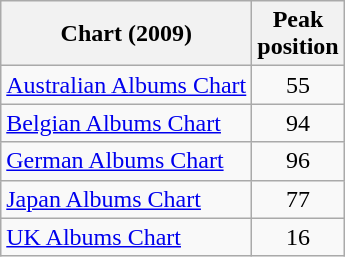<table class="wikitable sortable">
<tr>
<th>Chart (2009)</th>
<th>Peak<br>position</th>
</tr>
<tr>
<td><a href='#'>Australian Albums Chart</a></td>
<td style="text-align:center;">55</td>
</tr>
<tr>
<td align="left"><a href='#'>Belgian Albums Chart</a></td>
<td style="text-align:center;">94</td>
</tr>
<tr>
<td><a href='#'>German Albums Chart</a></td>
<td style="text-align:center;">96</td>
</tr>
<tr>
<td><a href='#'>Japan Albums Chart</a></td>
<td style="text-align:center;">77</td>
</tr>
<tr>
<td align="left"><a href='#'>UK Albums Chart</a></td>
<td style="text-align:center;">16</td>
</tr>
</table>
